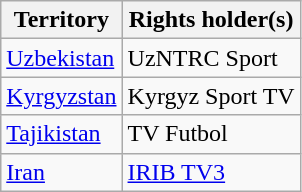<table class=wikitable>
<tr>
<th>Territory</th>
<th>Rights holder(s)</th>
</tr>
<tr>
<td><a href='#'>Uzbekistan</a></td>
<td>UzNTRC Sport</td>
</tr>
<tr>
<td><a href='#'>Kyrgyzstan</a></td>
<td>Kyrgyz Sport TV</td>
</tr>
<tr>
<td><a href='#'>Tajikistan</a></td>
<td>TV Futbol</td>
</tr>
<tr>
<td><a href='#'>Iran</a></td>
<td><a href='#'>IRIB TV3</a></td>
</tr>
</table>
